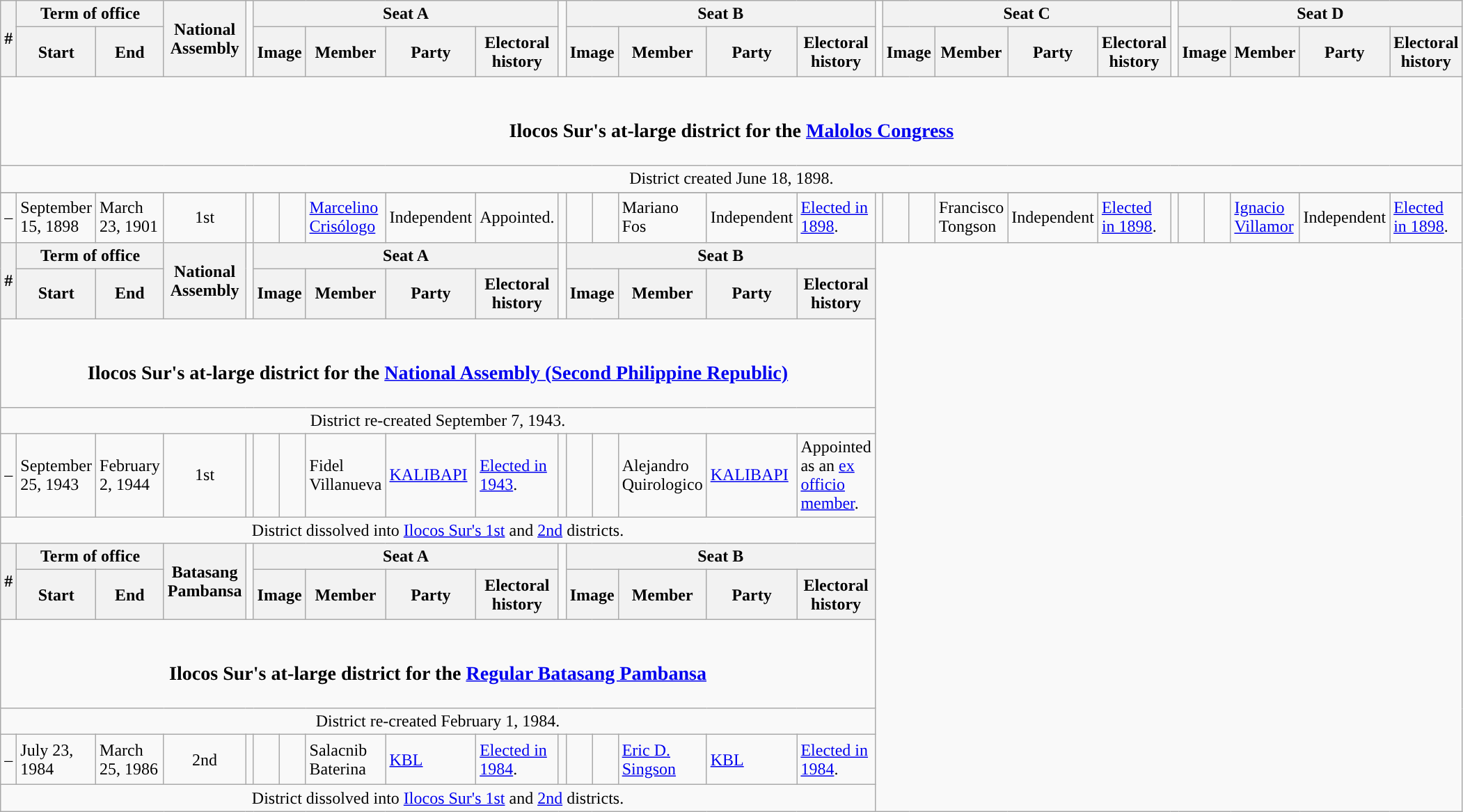<table class=wikitable>
<tr>
<th rowspan=2>#</th>
<th colspan=2>Term of office</th>
<th rowspan=2>National<br>Assembly</th>
<td rowspan=2></td>
<th colspan=5>Seat A</th>
<td rowspan=2></td>
<th colspan=5>Seat B</th>
<td rowspan=2></td>
<th colspan=5>Seat C</th>
<td rowspan=2></td>
<th colspan=5>Seat D</th>
</tr>
<tr style="height:3em">
<th>Start</th>
<th>End</th>
<th colspan="2" style="text-align:center;">Image</th>
<th>Member</th>
<th>Party</th>
<th>Electoral history</th>
<th colspan="2" style="text-align:center;">Image</th>
<th>Member</th>
<th>Party</th>
<th>Electoral history</th>
<th colspan="2" style="text-align:center;">Image</th>
<th>Member</th>
<th>Party</th>
<th>Electoral history</th>
<th colspan="2" style="text-align:center;">Image</th>
<th>Member</th>
<th>Party</th>
<th>Electoral history</th>
</tr>
<tr>
<td colspan="28" style="text-align:center;"><br><h3>Ilocos Sur's at-large district for the <a href='#'>Malolos Congress</a></h3></td>
</tr>
<tr>
<td colspan="28" style="text-align:center;">District created June 18, 1898.</td>
</tr>
<tr>
</tr>
<tr style="height:3em">
<td style="text-align:center;">–</td>
<td>September 15, 1898</td>
<td>March 23, 1901</td>
<td style="text-align:center;">1st</td>
<td></td>
<td style="background:"></td>
<td></td>
<td><a href='#'>Marcelino Crisólogo</a></td>
<td>Independent</td>
<td>Appointed.</td>
<td></td>
<td style="background:"></td>
<td></td>
<td>Mariano Fos</td>
<td>Independent</td>
<td><a href='#'>Elected in 1898</a>.</td>
<td></td>
<td style="background:"></td>
<td></td>
<td>Francisco Tongson</td>
<td>Independent</td>
<td><a href='#'>Elected in 1898</a>.</td>
<td></td>
<td style="background:"></td>
<td></td>
<td><a href='#'>Ignacio Villamor</a></td>
<td>Independent</td>
<td><a href='#'>Elected in 1898</a>.</td>
</tr>
<tr>
<th rowspan=2>#</th>
<th colspan=2>Term of office</th>
<th rowspan=2>National<br>Assembly</th>
<td rowspan=2></td>
<th colspan=5>Seat A</th>
<td rowspan=2></td>
<th colspan=5>Seat B</th>
</tr>
<tr style="height:3em">
<th>Start</th>
<th>End</th>
<th colspan="2" style="text-align:center;">Image</th>
<th>Member</th>
<th>Party</th>
<th>Electoral history</th>
<th colspan="2" style="text-align:center;">Image</th>
<th>Member</th>
<th>Party</th>
<th>Electoral history</th>
</tr>
<tr>
<td colspan="16" style="text-align:center;"><br><h3>Ilocos Sur's at-large district for the <a href='#'>National Assembly (Second Philippine Republic)</a></h3></td>
</tr>
<tr>
<td colspan="16" style="text-align:center;">District re-created September 7, 1943.</td>
</tr>
<tr>
<td style="text-align:center;">–</td>
<td>September 25, 1943</td>
<td>February 2, 1944</td>
<td style="text-align:center;">1st</td>
<td></td>
<td style="background:"></td>
<td></td>
<td>Fidel Villanueva</td>
<td><a href='#'>KALIBAPI</a></td>
<td><a href='#'>Elected in 1943</a>.</td>
<td></td>
<td style="background:"></td>
<td></td>
<td>Alejandro Quirologico</td>
<td><a href='#'>KALIBAPI</a></td>
<td>Appointed as an <a href='#'>ex officio member</a>.</td>
</tr>
<tr>
<td colspan="16" style="text-align:center;">District dissolved into <a href='#'>Ilocos Sur's 1st</a> and <a href='#'>2nd</a> districts.</td>
</tr>
<tr>
<th rowspan=2>#</th>
<th colspan=2>Term of office</th>
<th rowspan=2>Batasang<br>Pambansa</th>
<td rowspan=2></td>
<th colspan=5>Seat A</th>
<td rowspan=2></td>
<th colspan=5>Seat B</th>
</tr>
<tr style="height:3em">
<th>Start</th>
<th>End</th>
<th colspan="2" style="text-align:center;">Image</th>
<th>Member</th>
<th>Party</th>
<th>Electoral history</th>
<th colspan="2" style="text-align:center;">Image</th>
<th>Member</th>
<th>Party</th>
<th>Electoral history</th>
</tr>
<tr>
<td colspan="16" style="text-align:center;"><br><h3>Ilocos Sur's at-large district for the <a href='#'>Regular Batasang Pambansa</a></h3></td>
</tr>
<tr>
<td colspan="16" style="text-align:center;">District re-created February 1, 1984.</td>
</tr>
<tr style="height:3em">
<td style="text-align:center;">–</td>
<td>July 23, 1984</td>
<td>March 25, 1986</td>
<td style="text-align:center;">2nd</td>
<td></td>
<td style="background:"></td>
<td></td>
<td>Salacnib Baterina</td>
<td><a href='#'>KBL</a></td>
<td><a href='#'>Elected in 1984</a>.</td>
<td></td>
<td style="background:"></td>
<td></td>
<td><a href='#'>Eric D. Singson</a></td>
<td><a href='#'>KBL</a></td>
<td><a href='#'>Elected in 1984</a>.</td>
</tr>
<tr>
<td colspan="16" style="text-align:center;">District dissolved into <a href='#'>Ilocos Sur's 1st</a> and <a href='#'>2nd</a> districts.</td>
</tr>
</table>
